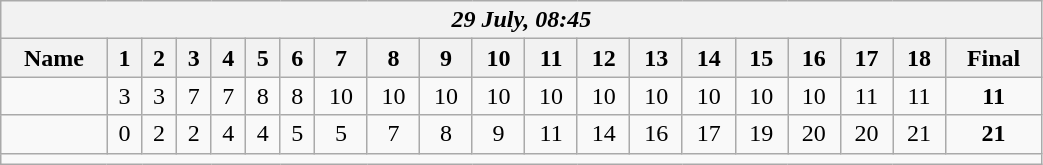<table class=wikitable style="text-align:center; width: 55%">
<tr>
<th colspan=20><em>29 July, 08:45</em></th>
</tr>
<tr>
<th>Name</th>
<th>1</th>
<th>2</th>
<th>3</th>
<th>4</th>
<th>5</th>
<th>6</th>
<th>7</th>
<th>8</th>
<th>9</th>
<th>10</th>
<th>11</th>
<th>12</th>
<th>13</th>
<th>14</th>
<th>15</th>
<th>16</th>
<th>17</th>
<th>18</th>
<th>Final</th>
</tr>
<tr>
<td align=left></td>
<td>3</td>
<td>3</td>
<td>7</td>
<td>7</td>
<td>8</td>
<td>8</td>
<td>10</td>
<td>10</td>
<td>10</td>
<td>10</td>
<td>10</td>
<td>10</td>
<td>10</td>
<td>10</td>
<td>10</td>
<td>10</td>
<td>11</td>
<td>11</td>
<td><strong>11</strong></td>
</tr>
<tr>
<td align=left><strong></strong></td>
<td>0</td>
<td>2</td>
<td>2</td>
<td>4</td>
<td>4</td>
<td>5</td>
<td>5</td>
<td>7</td>
<td>8</td>
<td>9</td>
<td>11</td>
<td>14</td>
<td>16</td>
<td>17</td>
<td>19</td>
<td>20</td>
<td>20</td>
<td>21</td>
<td><strong>21</strong></td>
</tr>
<tr>
<td colspan=20></td>
</tr>
</table>
